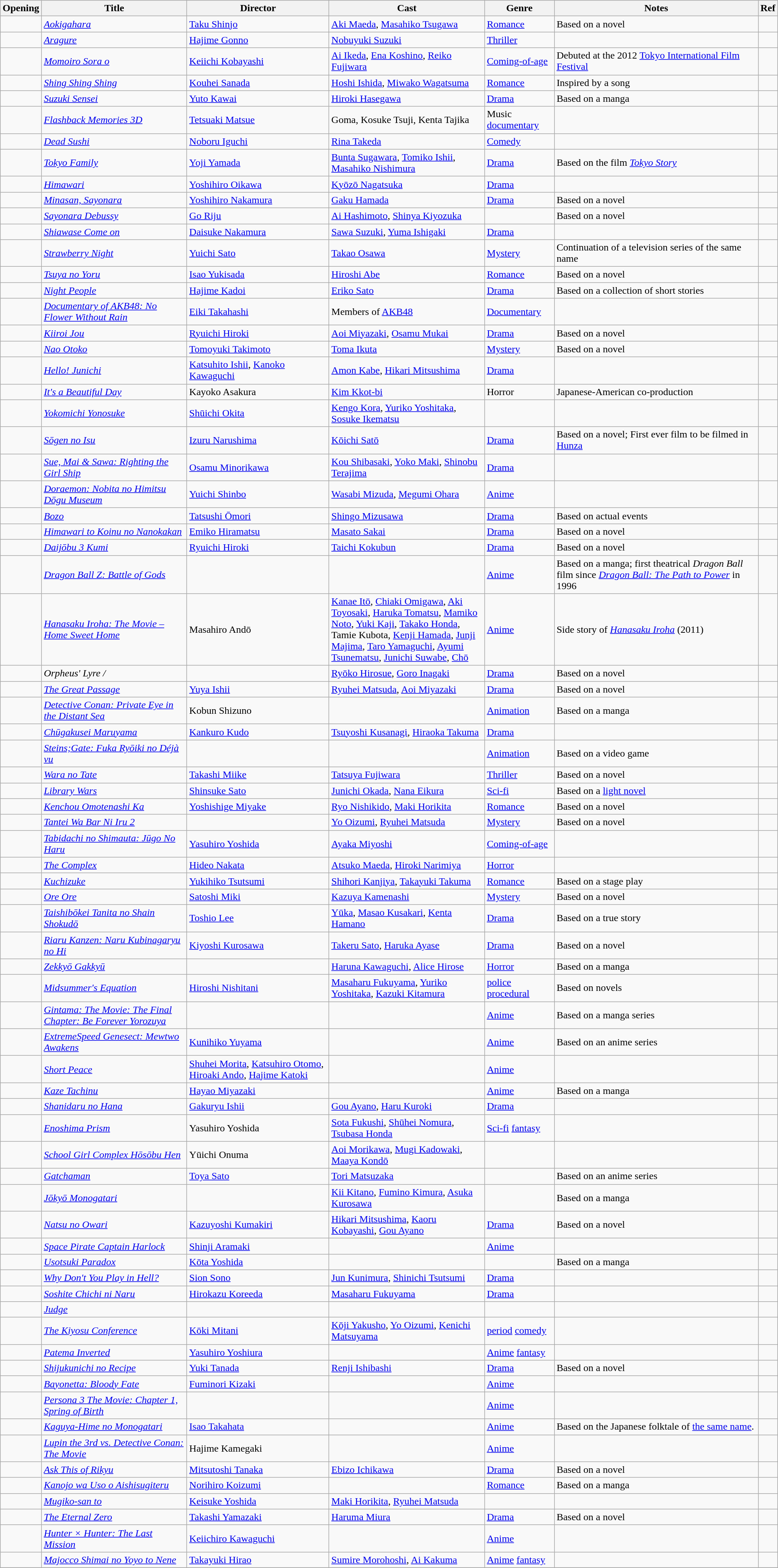<table class="wikitable sortable">
<tr>
<th>Opening</th>
<th>Title</th>
<th>Director</th>
<th style="width:20%;">Cast</th>
<th>Genre</th>
<th>Notes</th>
<th>Ref</th>
</tr>
<tr>
<td></td>
<td><em><a href='#'>Aokigahara</a></em></td>
<td><a href='#'>Taku Shinjo</a></td>
<td><a href='#'>Aki Maeda</a>, <a href='#'>Masahiko Tsugawa</a></td>
<td><a href='#'>Romance</a></td>
<td>Based on a novel</td>
<td></td>
</tr>
<tr>
<td></td>
<td><em><a href='#'>Aragure</a></em></td>
<td><a href='#'>Hajime Gonno</a></td>
<td><a href='#'>Nobuyuki Suzuki</a></td>
<td><a href='#'>Thriller</a></td>
<td></td>
<td></td>
</tr>
<tr>
<td></td>
<td><em><a href='#'>Momoiro Sora o</a></em></td>
<td><a href='#'>Keiichi Kobayashi</a></td>
<td><a href='#'>Ai Ikeda</a>, <a href='#'>Ena Koshino</a>, <a href='#'>Reiko Fujiwara</a></td>
<td><a href='#'>Coming-of-age</a></td>
<td>Debuted at the 2012 <a href='#'>Tokyo International Film Festival</a></td>
<td></td>
</tr>
<tr>
<td></td>
<td><em><a href='#'>Shing Shing Shing</a></em></td>
<td><a href='#'>Kouhei Sanada</a></td>
<td><a href='#'>Hoshi Ishida</a>, <a href='#'>Miwako Wagatsuma</a></td>
<td><a href='#'>Romance</a></td>
<td>Inspired by a song</td>
<td></td>
</tr>
<tr>
<td></td>
<td><em><a href='#'>Suzuki Sensei</a></em></td>
<td><a href='#'>Yuto Kawai</a></td>
<td><a href='#'>Hiroki Hasegawa</a></td>
<td><a href='#'>Drama</a></td>
<td>Based on a manga</td>
<td></td>
</tr>
<tr>
<td></td>
<td><em><a href='#'>Flashback Memories 3D</a></em></td>
<td><a href='#'>Tetsuaki Matsue</a></td>
<td>Goma, Kosuke Tsuji, Kenta Tajika</td>
<td>Music <a href='#'>documentary</a></td>
<td></td>
<td></td>
</tr>
<tr>
<td></td>
<td><em><a href='#'>Dead Sushi</a></em></td>
<td><a href='#'>Noboru Iguchi</a></td>
<td><a href='#'>Rina Takeda</a></td>
<td><a href='#'>Comedy</a></td>
<td></td>
<td></td>
</tr>
<tr>
<td></td>
<td><em><a href='#'>Tokyo Family</a></em></td>
<td><a href='#'>Yoji Yamada</a></td>
<td><a href='#'>Bunta Sugawara</a>, <a href='#'>Tomiko Ishii</a>, <a href='#'>Masahiko Nishimura</a></td>
<td><a href='#'>Drama</a></td>
<td>Based on the film <em><a href='#'>Tokyo Story</a></em></td>
<td></td>
</tr>
<tr>
<td></td>
<td><em><a href='#'>Himawari</a></em></td>
<td><a href='#'>Yoshihiro Oikawa</a></td>
<td><a href='#'>Kyōzō Nagatsuka</a></td>
<td><a href='#'>Drama</a></td>
<td></td>
<td></td>
</tr>
<tr>
<td></td>
<td><em><a href='#'>Minasan, Sayonara</a></em></td>
<td><a href='#'>Yoshihiro Nakamura</a></td>
<td><a href='#'>Gaku Hamada</a></td>
<td><a href='#'>Drama</a></td>
<td>Based on a novel</td>
<td></td>
</tr>
<tr>
<td></td>
<td><em><a href='#'>Sayonara Debussy</a></em></td>
<td><a href='#'>Go Riju</a></td>
<td><a href='#'>Ai Hashimoto</a>, <a href='#'>Shinya Kiyozuka</a></td>
<td></td>
<td>Based on a novel</td>
<td></td>
</tr>
<tr>
<td></td>
<td><em><a href='#'>Shiawase Come on</a></em></td>
<td><a href='#'>Daisuke Nakamura</a></td>
<td><a href='#'>Sawa Suzuki</a>, <a href='#'>Yuma Ishigaki</a></td>
<td><a href='#'>Drama</a></td>
<td></td>
<td></td>
</tr>
<tr>
<td></td>
<td><em><a href='#'>Strawberry Night</a></em></td>
<td><a href='#'>Yuichi Sato</a></td>
<td><a href='#'>Takao Osawa</a></td>
<td><a href='#'>Mystery</a></td>
<td>Continuation of a television series of the same name</td>
<td></td>
</tr>
<tr>
<td></td>
<td><em><a href='#'>Tsuya no Yoru</a></em></td>
<td><a href='#'>Isao Yukisada</a></td>
<td><a href='#'>Hiroshi Abe</a></td>
<td><a href='#'>Romance</a></td>
<td>Based on a novel</td>
<td></td>
</tr>
<tr>
<td></td>
<td><em><a href='#'>Night People</a></em></td>
<td><a href='#'>Hajime Kadoi</a></td>
<td><a href='#'>Eriko Sato</a></td>
<td><a href='#'>Drama</a></td>
<td>Based on a collection of short stories</td>
<td></td>
</tr>
<tr>
<td></td>
<td><em><a href='#'>Documentary of AKB48: No Flower Without Rain</a></em></td>
<td><a href='#'>Eiki Takahashi</a></td>
<td>Members of <a href='#'>AKB48</a></td>
<td><a href='#'>Documentary</a></td>
<td></td>
<td></td>
</tr>
<tr>
<td></td>
<td><em><a href='#'>Kiiroi Jou</a></em></td>
<td><a href='#'>Ryuichi Hiroki</a></td>
<td><a href='#'>Aoi Miyazaki</a>, <a href='#'>Osamu Mukai</a></td>
<td><a href='#'>Drama</a></td>
<td>Based on a novel</td>
<td></td>
</tr>
<tr>
<td></td>
<td><em><a href='#'>Nao Otoko</a></em></td>
<td><a href='#'>Tomoyuki Takimoto</a></td>
<td><a href='#'>Toma Ikuta</a></td>
<td><a href='#'>Mystery</a></td>
<td>Based on a novel</td>
<td></td>
</tr>
<tr>
<td></td>
<td><em><a href='#'>Hello! Junichi</a></em></td>
<td><a href='#'>Katsuhito Ishii</a>, <a href='#'>Kanoko Kawaguchi</a></td>
<td><a href='#'>Amon Kabe</a>, <a href='#'>Hikari Mitsushima</a></td>
<td><a href='#'>Drama</a></td>
<td></td>
<td></td>
</tr>
<tr>
<td></td>
<td><em><a href='#'>It's a Beautiful Day</a></em></td>
<td>Kayoko Asakura</td>
<td><a href='#'>Kim Kkot-bi</a></td>
<td>Horror</td>
<td>Japanese-American co-production</td>
<td></td>
</tr>
<tr>
<td></td>
<td><em><a href='#'>Yokomichi Yonosuke</a></em></td>
<td><a href='#'>Shūichi Okita</a></td>
<td><a href='#'>Kengo Kora</a>, <a href='#'>Yuriko Yoshitaka</a>, <a href='#'>Sosuke Ikematsu</a></td>
<td></td>
<td></td>
<td></td>
</tr>
<tr>
<td></td>
<td><em><a href='#'>Sōgen no Isu</a></em></td>
<td><a href='#'>Izuru Narushima</a></td>
<td><a href='#'>Kōichi Satō</a></td>
<td><a href='#'>Drama</a></td>
<td>Based on a novel; First ever film to be filmed in <a href='#'>Hunza</a></td>
<td></td>
</tr>
<tr>
<td></td>
<td><em><a href='#'>Sue, Mai & Sawa: Righting the Girl Ship</a></em></td>
<td><a href='#'>Osamu Minorikawa</a></td>
<td><a href='#'>Kou Shibasaki</a>, <a href='#'>Yoko Maki</a>, <a href='#'>Shinobu Terajima</a></td>
<td><a href='#'>Drama</a></td>
<td></td>
<td></td>
</tr>
<tr>
<td></td>
<td><em><a href='#'>Doraemon: Nobita no Himitsu Dōgu Museum</a></em></td>
<td><a href='#'>Yuichi Shinbo</a></td>
<td><a href='#'>Wasabi Mizuda</a>, <a href='#'>Megumi Ohara</a></td>
<td><a href='#'>Anime</a></td>
<td></td>
<td></td>
</tr>
<tr>
<td></td>
<td><em><a href='#'>Bozo</a></em></td>
<td><a href='#'>Tatsushi Ōmori</a></td>
<td><a href='#'>Shingo Mizusawa</a></td>
<td><a href='#'>Drama</a></td>
<td>Based on actual events</td>
<td></td>
</tr>
<tr>
<td></td>
<td><em><a href='#'>Himawari to Koinu no Nanokakan</a></em></td>
<td><a href='#'>Emiko Hiramatsu</a></td>
<td><a href='#'>Masato Sakai</a></td>
<td><a href='#'>Drama</a></td>
<td>Based on a novel</td>
<td></td>
</tr>
<tr>
<td></td>
<td><em><a href='#'>Daijōbu 3 Kumi</a></em></td>
<td><a href='#'>Ryuichi Hiroki</a></td>
<td><a href='#'>Taichi Kokubun</a></td>
<td><a href='#'>Drama</a></td>
<td>Based on a novel</td>
<td></td>
</tr>
<tr>
<td></td>
<td><em><a href='#'>Dragon Ball Z: Battle of Gods</a></em></td>
<td></td>
<td></td>
<td><a href='#'>Anime</a></td>
<td>Based on a manga; first theatrical <em>Dragon Ball</em> film since <em><a href='#'>Dragon Ball: The Path to Power</a></em> in 1996</td>
<td></td>
</tr>
<tr>
<td></td>
<td><em><a href='#'>Hanasaku Iroha: The Movie – Home Sweet Home</a></em></td>
<td>Masahiro Andō</td>
<td><a href='#'>Kanae Itō</a>, <a href='#'>Chiaki Omigawa</a>, <a href='#'>Aki Toyosaki</a>, <a href='#'>Haruka Tomatsu</a>, <a href='#'>Mamiko Noto</a>, <a href='#'>Yuki Kaji</a>, <a href='#'>Takako Honda</a>, Tamie Kubota, <a href='#'>Kenji Hamada</a>, <a href='#'>Junji Majima</a>, <a href='#'>Taro Yamaguchi</a>, <a href='#'>Ayumi Tsunematsu</a>, <a href='#'>Junichi Suwabe</a>, <a href='#'>Chō</a></td>
<td><a href='#'>Anime</a></td>
<td>Side story of <em><a href='#'>Hanasaku Iroha</a></em> (2011)</td>
<td></td>
</tr>
<tr>
<td></td>
<td><em>Orpheus' Lyre / </em></td>
<td></td>
<td><a href='#'>Ryōko Hirosue</a>, <a href='#'>Goro Inagaki</a></td>
<td><a href='#'>Drama</a></td>
<td>Based on a novel</td>
<td></td>
</tr>
<tr>
<td></td>
<td><em><a href='#'>The Great Passage</a></em></td>
<td><a href='#'>Yuya Ishii</a></td>
<td><a href='#'>Ryuhei Matsuda</a>, <a href='#'>Aoi Miyazaki</a></td>
<td><a href='#'>Drama</a></td>
<td>Based on a novel</td>
<td></td>
</tr>
<tr>
<td></td>
<td><em><a href='#'>Detective Conan: Private Eye in the Distant Sea</a></em></td>
<td>Kobun Shizuno</td>
<td></td>
<td><a href='#'>Animation</a></td>
<td>Based on a manga</td>
<td></td>
</tr>
<tr>
<td></td>
<td><em><a href='#'>Chūgakusei Maruyama</a></em></td>
<td><a href='#'>Kankuro Kudo</a></td>
<td><a href='#'>Tsuyoshi Kusanagi</a>, <a href='#'>Hiraoka Takuma</a></td>
<td><a href='#'>Drama</a></td>
<td></td>
<td></td>
</tr>
<tr>
<td></td>
<td><em><a href='#'>Steins;Gate: Fuka Ryōiki no Déjà vu</a></em></td>
<td></td>
<td></td>
<td><a href='#'>Animation</a></td>
<td>Based on a video game</td>
<td></td>
</tr>
<tr>
<td></td>
<td><em><a href='#'>Wara no Tate</a></em></td>
<td><a href='#'>Takashi Miike</a></td>
<td><a href='#'>Tatsuya Fujiwara</a></td>
<td><a href='#'>Thriller</a></td>
<td>Based on a novel</td>
<td></td>
</tr>
<tr>
<td></td>
<td><em><a href='#'>Library Wars</a></em></td>
<td><a href='#'>Shinsuke Sato</a></td>
<td><a href='#'>Junichi Okada</a>, <a href='#'>Nana Eikura</a></td>
<td><a href='#'>Sci-fi</a></td>
<td>Based on a <a href='#'>light novel</a></td>
<td></td>
</tr>
<tr>
<td></td>
<td><em><a href='#'>Kenchou Omotenashi Ka</a></em></td>
<td><a href='#'>Yoshishige Miyake</a></td>
<td><a href='#'>Ryo Nishikido</a>, <a href='#'>Maki Horikita</a></td>
<td><a href='#'>Romance</a></td>
<td>Based on a novel</td>
<td></td>
</tr>
<tr>
<td></td>
<td><em><a href='#'>Tantei Wa Bar Ni Iru 2</a></em></td>
<td></td>
<td><a href='#'>Yo Oizumi</a>, <a href='#'>Ryuhei Matsuda</a></td>
<td><a href='#'>Mystery</a></td>
<td>Based on a novel</td>
<td></td>
</tr>
<tr>
<td></td>
<td><em><a href='#'>Tabidachi no Shimauta: Jūgo No Haru</a></em></td>
<td><a href='#'>Yasuhiro Yoshida</a></td>
<td><a href='#'>Ayaka Miyoshi</a></td>
<td><a href='#'>Coming-of-age</a></td>
<td></td>
<td></td>
</tr>
<tr>
<td></td>
<td><em><a href='#'>The Complex</a></em></td>
<td><a href='#'>Hideo Nakata</a></td>
<td><a href='#'>Atsuko Maeda</a>, <a href='#'>Hiroki Narimiya</a></td>
<td><a href='#'>Horror</a></td>
<td></td>
<td></td>
</tr>
<tr>
<td></td>
<td><em><a href='#'>Kuchizuke</a></em></td>
<td><a href='#'>Yukihiko Tsutsumi</a></td>
<td><a href='#'>Shihori Kanjiya</a>, <a href='#'>Takayuki Takuma</a></td>
<td><a href='#'>Romance</a></td>
<td>Based on a stage play</td>
<td></td>
</tr>
<tr>
<td></td>
<td><em><a href='#'>Ore Ore</a></em></td>
<td><a href='#'>Satoshi Miki</a></td>
<td><a href='#'>Kazuya Kamenashi</a></td>
<td><a href='#'>Mystery</a></td>
<td>Based on a novel</td>
<td></td>
</tr>
<tr>
<td></td>
<td><em><a href='#'>Taishibōkei Tanita no Shain Shokudō</a></em></td>
<td><a href='#'>Toshio Lee</a></td>
<td><a href='#'>Yūka</a>, <a href='#'>Masao Kusakari</a>, <a href='#'>Kenta Hamano</a></td>
<td><a href='#'>Drama</a></td>
<td>Based on a true story</td>
<td></td>
</tr>
<tr>
<td></td>
<td><em><a href='#'>Riaru Kanzen: Naru Kubinagaryu no Hi</a></em></td>
<td><a href='#'>Kiyoshi Kurosawa</a></td>
<td><a href='#'>Takeru Sato</a>, <a href='#'>Haruka Ayase</a></td>
<td><a href='#'>Drama</a></td>
<td>Based on a novel</td>
<td></td>
</tr>
<tr>
<td></td>
<td><em><a href='#'>Zekkyō Gakkyū</a></em></td>
<td></td>
<td><a href='#'>Haruna Kawaguchi</a>, <a href='#'>Alice Hirose</a></td>
<td><a href='#'>Horror</a></td>
<td>Based on a manga</td>
<td></td>
</tr>
<tr>
<td></td>
<td><em><a href='#'>Midsummer's Equation</a></em></td>
<td><a href='#'>Hiroshi Nishitani</a></td>
<td><a href='#'>Masaharu Fukuyama</a>, <a href='#'>Yuriko Yoshitaka</a>, <a href='#'>Kazuki Kitamura</a></td>
<td><a href='#'>police procedural</a></td>
<td>Based on novels</td>
<td></td>
</tr>
<tr>
<td></td>
<td><em><a href='#'>Gintama: The Movie: The Final Chapter: Be Forever Yorozuya</a></em></td>
<td></td>
<td></td>
<td><a href='#'>Anime</a></td>
<td>Based on a manga series</td>
<td></td>
</tr>
<tr>
<td></td>
<td><em><a href='#'>ExtremeSpeed Genesect: Mewtwo Awakens</a></em></td>
<td><a href='#'>Kunihiko Yuyama</a></td>
<td></td>
<td><a href='#'>Anime</a></td>
<td>Based on an anime series</td>
<td></td>
</tr>
<tr>
<td></td>
<td><em><a href='#'>Short Peace</a></em></td>
<td><a href='#'>Shuhei Morita</a>, <a href='#'>Katsuhiro Otomo</a>, <a href='#'>Hiroaki Ando</a>, <a href='#'>Hajime Katoki</a></td>
<td></td>
<td><a href='#'>Anime</a></td>
<td></td>
<td></td>
</tr>
<tr>
<td></td>
<td><em><a href='#'>Kaze Tachinu</a></em></td>
<td><a href='#'>Hayao Miyazaki</a></td>
<td></td>
<td><a href='#'>Anime</a></td>
<td>Based on a manga</td>
<td></td>
</tr>
<tr>
<td></td>
<td><em><a href='#'>Shanidaru no Hana</a></em></td>
<td><a href='#'>Gakuryu Ishii</a></td>
<td><a href='#'>Gou Ayano</a>, <a href='#'>Haru Kuroki</a></td>
<td><a href='#'>Drama</a></td>
<td></td>
<td></td>
</tr>
<tr>
<td></td>
<td><em><a href='#'>Enoshima Prism</a></em></td>
<td>Yasuhiro Yoshida</td>
<td><a href='#'>Sota Fukushi</a>, <a href='#'>Shūhei Nomura</a>, <a href='#'>Tsubasa Honda</a></td>
<td><a href='#'>Sci-fi</a> <a href='#'>fantasy</a></td>
<td></td>
<td></td>
</tr>
<tr>
<td></td>
<td><em><a href='#'>School Girl Complex Hōsōbu Hen</a></em></td>
<td>Yūichi Onuma</td>
<td><a href='#'>Aoi Morikawa</a>, <a href='#'>Mugi Kadowaki</a>, <a href='#'>Maaya Kondō</a></td>
<td></td>
<td></td>
<td></td>
</tr>
<tr>
<td></td>
<td><em><a href='#'>Gatchaman</a></em></td>
<td><a href='#'>Toya Sato</a></td>
<td><a href='#'>Tori Matsuzaka</a></td>
<td></td>
<td>Based on an anime series</td>
<td></td>
</tr>
<tr>
<td></td>
<td><em><a href='#'>Jōkyō Monogatari</a></em></td>
<td></td>
<td><a href='#'>Kii Kitano</a>, <a href='#'>Fumino Kimura</a>, <a href='#'>Asuka Kurosawa</a></td>
<td></td>
<td>Based on a manga</td>
<td></td>
</tr>
<tr>
<td></td>
<td><em><a href='#'>Natsu no Owari</a></em></td>
<td><a href='#'>Kazuyoshi Kumakiri</a></td>
<td><a href='#'>Hikari Mitsushima</a>, <a href='#'>Kaoru Kobayashi</a>, <a href='#'>Gou Ayano</a></td>
<td><a href='#'>Drama</a></td>
<td>Based on a novel</td>
<td></td>
</tr>
<tr>
<td></td>
<td><em><a href='#'>Space Pirate Captain Harlock</a></em></td>
<td><a href='#'>Shinji Aramaki</a></td>
<td></td>
<td><a href='#'>Anime</a></td>
<td></td>
<td></td>
</tr>
<tr>
<td></td>
<td><em><a href='#'>Usotsuki Paradox</a></em></td>
<td><a href='#'>Kōta Yoshida</a></td>
<td></td>
<td></td>
<td>Based on a manga</td>
<td></td>
</tr>
<tr>
<td></td>
<td><em><a href='#'>Why Don't You Play in Hell?</a></em></td>
<td><a href='#'>Sion Sono</a></td>
<td><a href='#'>Jun Kunimura</a>, <a href='#'>Shinichi Tsutsumi</a></td>
<td><a href='#'>Drama</a></td>
<td></td>
<td></td>
</tr>
<tr>
<td></td>
<td><em><a href='#'>Soshite Chichi ni Naru</a></em></td>
<td><a href='#'>Hirokazu Koreeda</a></td>
<td><a href='#'>Masaharu Fukuyama</a></td>
<td><a href='#'>Drama</a></td>
<td></td>
<td></td>
</tr>
<tr>
<td></td>
<td><em><a href='#'>Judge</a></em></td>
<td></td>
<td></td>
<td></td>
<td></td>
<td></td>
</tr>
<tr>
<td></td>
<td><em><a href='#'>The Kiyosu Conference</a></em></td>
<td><a href='#'>Kōki Mitani</a></td>
<td><a href='#'>Kōji Yakusho</a>, <a href='#'>Yo Oizumi</a>, <a href='#'>Kenichi Matsuyama</a></td>
<td><a href='#'>period</a> <a href='#'>comedy</a></td>
<td></td>
<td></td>
</tr>
<tr>
<td></td>
<td><em><a href='#'>Patema Inverted</a></em></td>
<td><a href='#'>Yasuhiro Yoshiura</a></td>
<td></td>
<td><a href='#'>Anime</a> <a href='#'>fantasy</a></td>
<td></td>
<td></td>
</tr>
<tr>
<td></td>
<td><em><a href='#'>Shijukunichi no Recipe</a></em></td>
<td><a href='#'>Yuki Tanada</a></td>
<td><a href='#'>Renji Ishibashi</a></td>
<td><a href='#'>Drama</a></td>
<td>Based on a novel</td>
<td></td>
</tr>
<tr>
<td></td>
<td><em><a href='#'>Bayonetta: Bloody Fate</a></em></td>
<td><a href='#'>Fuminori Kizaki</a></td>
<td></td>
<td><a href='#'>Anime</a></td>
<td></td>
<td></td>
</tr>
<tr>
<td></td>
<td><em><a href='#'>Persona 3 The Movie: Chapter 1, Spring of Birth</a></em></td>
<td></td>
<td></td>
<td><a href='#'>Anime</a></td>
<td></td>
<td></td>
</tr>
<tr>
<td></td>
<td><em><a href='#'>Kaguya-Hime no Monogatari</a></em></td>
<td><a href='#'>Isao Takahata</a></td>
<td></td>
<td><a href='#'>Anime</a></td>
<td>Based on the Japanese folktale of <a href='#'>the same name</a>.</td>
<td></td>
</tr>
<tr>
<td></td>
<td><em><a href='#'>Lupin the 3rd vs. Detective Conan: The Movie</a></em></td>
<td>Hajime Kamegaki</td>
<td></td>
<td><a href='#'>Anime</a></td>
<td></td>
<td></td>
</tr>
<tr>
<td></td>
<td><em><a href='#'>Ask This of Rikyu</a></em></td>
<td><a href='#'>Mitsutoshi Tanaka</a></td>
<td><a href='#'>Ebizo Ichikawa</a></td>
<td><a href='#'>Drama</a></td>
<td>Based on a novel</td>
<td></td>
</tr>
<tr>
<td></td>
<td><em><a href='#'>Kanojo wa Uso o Aishisugiteru</a></em></td>
<td><a href='#'>Norihiro Koizumi</a></td>
<td></td>
<td><a href='#'>Romance</a></td>
<td>Based on a manga</td>
<td></td>
</tr>
<tr>
<td></td>
<td><em><a href='#'>Mugiko-san to</a></em></td>
<td><a href='#'>Keisuke Yoshida</a></td>
<td><a href='#'>Maki Horikita</a>, <a href='#'>Ryuhei Matsuda</a></td>
<td></td>
<td></td>
<td></td>
</tr>
<tr>
<td></td>
<td><em><a href='#'>The Eternal Zero</a></em></td>
<td><a href='#'>Takashi Yamazaki</a></td>
<td><a href='#'>Haruma Miura</a></td>
<td><a href='#'>Drama</a></td>
<td>Based on a novel</td>
<td></td>
</tr>
<tr>
<td></td>
<td><em><a href='#'>Hunter × Hunter: The Last Mission</a></em></td>
<td><a href='#'>Keiichiro Kawaguchi</a></td>
<td></td>
<td><a href='#'>Anime</a></td>
<td></td>
<td></td>
</tr>
<tr>
<td></td>
<td><em><a href='#'>Majocco Shimai no Yoyo to Nene</a></em></td>
<td><a href='#'>Takayuki Hirao</a></td>
<td><a href='#'>Sumire Morohoshi</a>, <a href='#'>Ai Kakuma</a></td>
<td><a href='#'>Anime</a> <a href='#'>fantasy</a></td>
<td></td>
<td></td>
</tr>
<tr>
</tr>
</table>
